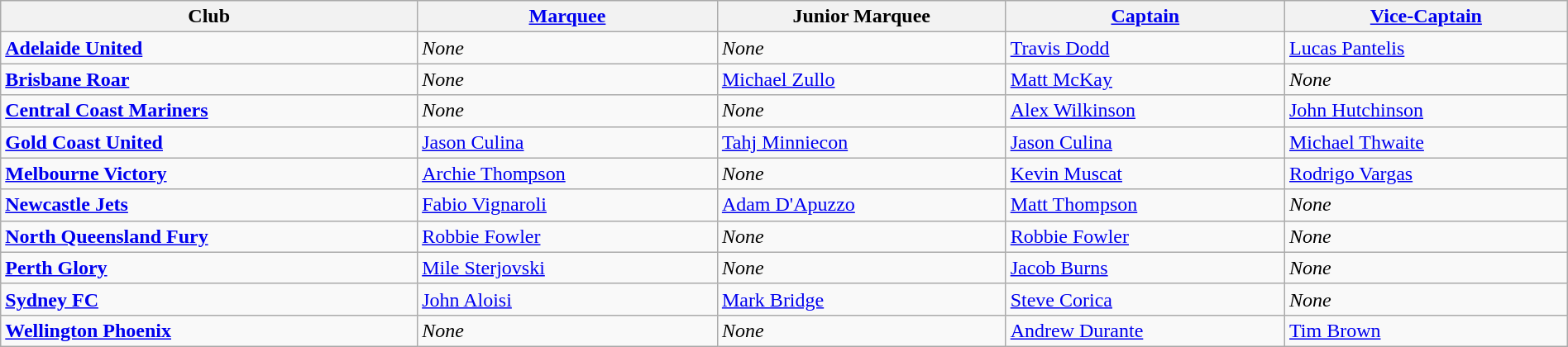<table class="wikitable" style="width:100%">
<tr>
<th>Club</th>
<th><a href='#'>Marquee</a></th>
<th>Junior Marquee</th>
<th><a href='#'>Captain</a></th>
<th><a href='#'>Vice-Captain</a></th>
</tr>
<tr style="vertical-align:top;">
<td><strong><a href='#'>Adelaide United</a></strong></td>
<td><em>None</em></td>
<td><em>None</em></td>
<td> <a href='#'>Travis Dodd</a></td>
<td> <a href='#'>Lucas Pantelis</a></td>
</tr>
<tr style="vertical-align:top;">
<td><strong><a href='#'>Brisbane Roar</a></strong></td>
<td><em>None</em></td>
<td> <a href='#'>Michael Zullo</a></td>
<td> <a href='#'>Matt McKay</a></td>
<td><em>None</em></td>
</tr>
<tr style="vertical-align:top;">
<td><strong><a href='#'>Central Coast Mariners</a></strong></td>
<td><em>None</em></td>
<td><em>None</em></td>
<td> <a href='#'>Alex Wilkinson</a></td>
<td> <a href='#'>John Hutchinson</a></td>
</tr>
<tr style="vertical-align:top;">
<td><strong><a href='#'>Gold Coast United</a></strong></td>
<td> <a href='#'>Jason Culina</a></td>
<td> <a href='#'>Tahj Minniecon</a></td>
<td> <a href='#'>Jason Culina</a></td>
<td> <a href='#'>Michael Thwaite</a></td>
</tr>
<tr style="vertical-align:top;">
<td><strong><a href='#'>Melbourne Victory</a></strong></td>
<td> <a href='#'>Archie Thompson</a></td>
<td><em>None</em></td>
<td> <a href='#'>Kevin Muscat</a></td>
<td> <a href='#'>Rodrigo Vargas</a></td>
</tr>
<tr style="vertical-align:top;">
<td><strong><a href='#'>Newcastle Jets</a></strong></td>
<td> <a href='#'>Fabio Vignaroli</a></td>
<td> <a href='#'>Adam D'Apuzzo</a></td>
<td> <a href='#'>Matt Thompson</a></td>
<td><em>None</em></td>
</tr>
<tr style="vertical-align:top;">
<td><strong><a href='#'>North Queensland Fury</a></strong></td>
<td> <a href='#'>Robbie Fowler</a></td>
<td><em>None</em></td>
<td> <a href='#'>Robbie Fowler</a></td>
<td><em>None</em></td>
</tr>
<tr style="vertical-align:top;">
<td><strong><a href='#'>Perth Glory</a></strong></td>
<td> <a href='#'>Mile Sterjovski</a></td>
<td><em>None</em></td>
<td> <a href='#'>Jacob Burns</a></td>
<td><em>None</em></td>
</tr>
<tr style="vertical-align:top;">
<td><strong><a href='#'>Sydney FC</a></strong></td>
<td> <a href='#'>John Aloisi</a></td>
<td> <a href='#'>Mark Bridge</a></td>
<td> <a href='#'>Steve Corica</a></td>
<td><em>None</em></td>
</tr>
<tr style="vertical-align:top;">
<td><strong><a href='#'>Wellington Phoenix</a></strong></td>
<td><em>None</em></td>
<td><em>None</em></td>
<td> <a href='#'>Andrew Durante</a></td>
<td> <a href='#'>Tim Brown</a></td>
</tr>
</table>
